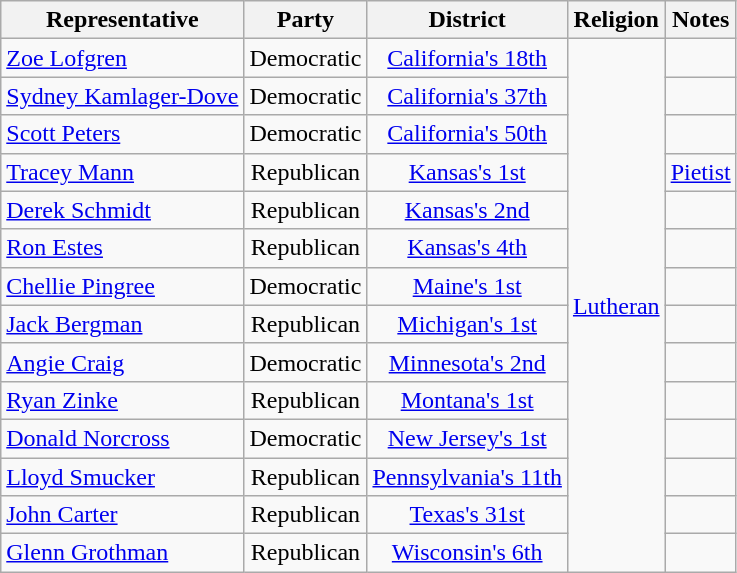<table class="wikitable sortable" style="text-align:center">
<tr>
<th>Representative</th>
<th>Party</th>
<th>District</th>
<th>Religion</th>
<th>Notes</th>
</tr>
<tr>
<td align=left nowrap> <a href='#'>Zoe Lofgren</a></td>
<td>Democratic</td>
<td><a href='#'>California's 18th</a></td>
<td rowspan="14"><a href='#'>Lutheran</a></td>
<td></td>
</tr>
<tr>
<td align=left nowrap> <a href='#'>Sydney Kamlager-Dove</a></td>
<td>Democratic</td>
<td><a href='#'>California's 37th</a></td>
<td></td>
</tr>
<tr>
<td align=left nowrap> <a href='#'>Scott Peters</a></td>
<td>Democratic</td>
<td><a href='#'>California's 50th</a></td>
<td></td>
</tr>
<tr>
<td align=left nowrap> <a href='#'>Tracey Mann</a></td>
<td>Republican</td>
<td><a href='#'>Kansas's 1st</a></td>
<td><a href='#'>Pietist</a></td>
</tr>
<tr>
<td align=left nowrap> <a href='#'>Derek Schmidt</a></td>
<td>Republican</td>
<td><a href='#'>Kansas's 2nd</a></td>
<td></td>
</tr>
<tr>
<td align=left nowrap> <a href='#'>Ron Estes</a></td>
<td>Republican</td>
<td><a href='#'>Kansas's 4th</a></td>
<td></td>
</tr>
<tr>
<td align=left nowrap> <a href='#'>Chellie Pingree</a></td>
<td>Democratic</td>
<td><a href='#'>Maine's 1st</a></td>
<td></td>
</tr>
<tr>
<td align=left nowrap> <a href='#'>Jack Bergman</a></td>
<td>Republican</td>
<td><a href='#'>Michigan's 1st</a></td>
<td></td>
</tr>
<tr>
<td align=left nowrap> <a href='#'>Angie Craig</a></td>
<td>Democratic</td>
<td><a href='#'>Minnesota's 2nd</a></td>
<td></td>
</tr>
<tr>
<td align=left nowrap> <a href='#'>Ryan Zinke</a></td>
<td>Republican</td>
<td><a href='#'>Montana's 1st</a></td>
<td></td>
</tr>
<tr>
<td align=left nowrap> <a href='#'>Donald Norcross</a></td>
<td>Democratic</td>
<td><a href='#'>New Jersey's 1st</a></td>
<td></td>
</tr>
<tr>
<td align=left nowrap> <a href='#'>Lloyd Smucker</a></td>
<td>Republican</td>
<td><a href='#'>Pennsylvania's 11th</a></td>
<td></td>
</tr>
<tr>
<td align=left nowrap> <a href='#'>John Carter</a></td>
<td>Republican</td>
<td><a href='#'>Texas's 31st</a></td>
<td></td>
</tr>
<tr>
<td align=left nowrap> <a href='#'>Glenn Grothman</a></td>
<td>Republican</td>
<td><a href='#'>Wisconsin's 6th</a></td>
<td></td>
</tr>
</table>
